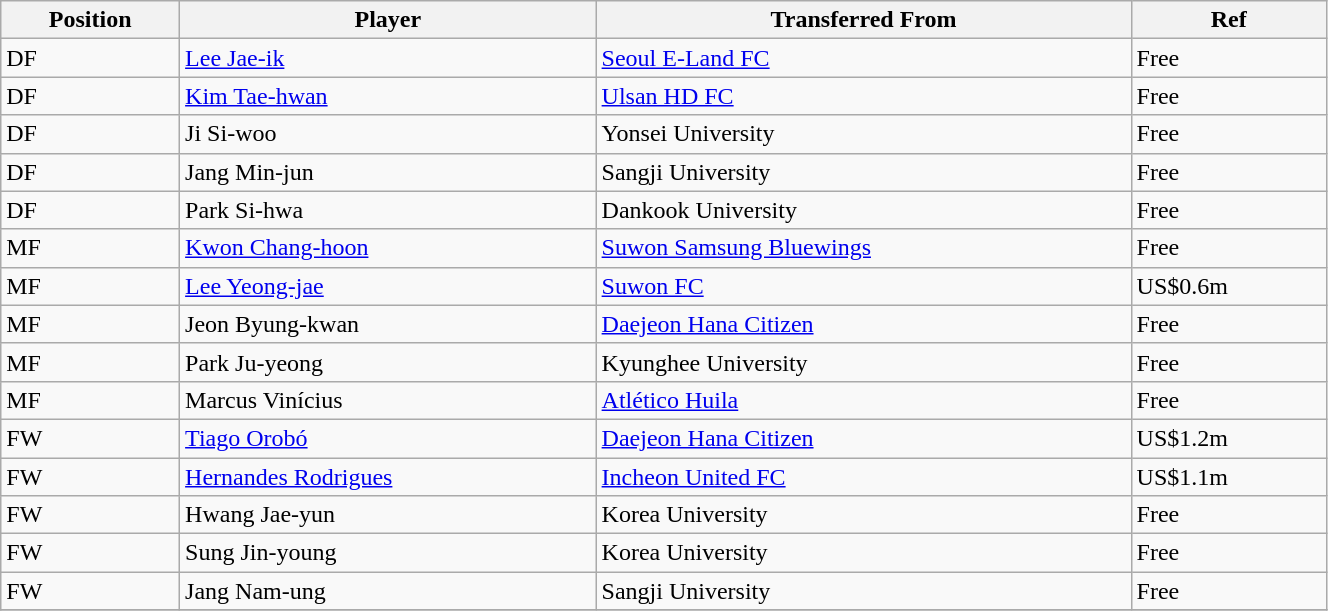<table class="wikitable sortable" style="width:70%; text-align:center; font-size:100%; text-align:left;">
<tr>
<th>Position</th>
<th>Player</th>
<th>Transferred From</th>
<th>Ref</th>
</tr>
<tr>
<td>DF</td>
<td> <a href='#'>Lee Jae-ik</a></td>
<td> <a href='#'>Seoul E-Land FC</a></td>
<td>Free</td>
</tr>
<tr>
<td>DF</td>
<td> <a href='#'>Kim Tae-hwan</a></td>
<td> <a href='#'>Ulsan HD FC</a></td>
<td>Free</td>
</tr>
<tr>
<td>DF</td>
<td> Ji Si-woo</td>
<td> Yonsei University</td>
<td>Free</td>
</tr>
<tr>
<td>DF</td>
<td> Jang Min-jun</td>
<td> Sangji University</td>
<td>Free</td>
</tr>
<tr>
<td>DF</td>
<td> Park Si-hwa</td>
<td> Dankook University</td>
<td>Free</td>
</tr>
<tr>
<td>MF</td>
<td> <a href='#'>Kwon Chang-hoon</a></td>
<td> <a href='#'>Suwon Samsung Bluewings</a></td>
<td>Free</td>
</tr>
<tr>
<td>MF</td>
<td> <a href='#'>Lee Yeong-jae</a></td>
<td> <a href='#'>Suwon FC</a></td>
<td>US$0.6m</td>
</tr>
<tr>
<td>MF</td>
<td> Jeon Byung-kwan</td>
<td> <a href='#'>Daejeon Hana Citizen</a></td>
<td>Free</td>
</tr>
<tr>
<td>MF</td>
<td> Park Ju-yeong</td>
<td> Kyunghee University</td>
<td>Free</td>
</tr>
<tr>
<td>MF</td>
<td> Marcus Vinícius</td>
<td> <a href='#'>Atlético Huila</a></td>
<td>Free</td>
</tr>
<tr>
<td>FW</td>
<td> <a href='#'>Tiago Orobó</a></td>
<td> <a href='#'>Daejeon Hana Citizen</a></td>
<td>US$1.2m</td>
</tr>
<tr>
<td>FW</td>
<td> <a href='#'>Hernandes Rodrigues</a></td>
<td> <a href='#'>Incheon United FC</a></td>
<td>US$1.1m</td>
</tr>
<tr>
<td>FW</td>
<td> Hwang Jae-yun</td>
<td> Korea University</td>
<td>Free</td>
</tr>
<tr>
<td>FW</td>
<td> Sung Jin-young</td>
<td> Korea University</td>
<td>Free</td>
</tr>
<tr>
<td>FW</td>
<td> Jang Nam-ung</td>
<td> Sangji University</td>
<td>Free</td>
</tr>
<tr>
</tr>
</table>
